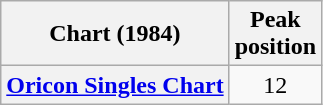<table class="wikitable plainrowheaders" style="text-align:center;">
<tr>
<th scope="col">Chart (1984)</th>
<th scope="col">Peak<br>position</th>
</tr>
<tr>
<th scope="row"><a href='#'>Oricon Singles Chart</a></th>
<td>12</td>
</tr>
</table>
